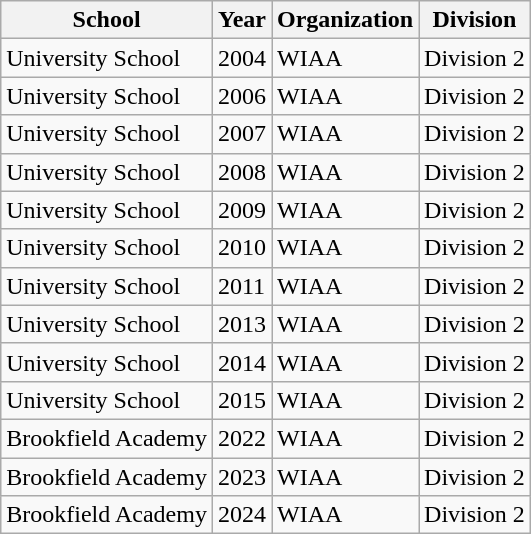<table class="wikitable">
<tr>
<th>School</th>
<th>Year</th>
<th>Organization</th>
<th>Division</th>
</tr>
<tr>
<td>University School</td>
<td>2004</td>
<td>WIAA</td>
<td>Division 2</td>
</tr>
<tr>
<td>University School</td>
<td>2006</td>
<td>WIAA</td>
<td>Division 2</td>
</tr>
<tr>
<td>University School</td>
<td>2007</td>
<td>WIAA</td>
<td>Division 2</td>
</tr>
<tr>
<td>University School</td>
<td>2008</td>
<td>WIAA</td>
<td>Division 2</td>
</tr>
<tr>
<td>University School</td>
<td>2009</td>
<td>WIAA</td>
<td>Division 2</td>
</tr>
<tr>
<td>University School</td>
<td>2010</td>
<td>WIAA</td>
<td>Division 2</td>
</tr>
<tr>
<td>University School</td>
<td>2011</td>
<td>WIAA</td>
<td>Division 2</td>
</tr>
<tr>
<td>University School</td>
<td>2013</td>
<td>WIAA</td>
<td>Division 2</td>
</tr>
<tr>
<td>University School</td>
<td>2014</td>
<td>WIAA</td>
<td>Division 2</td>
</tr>
<tr>
<td>University School</td>
<td>2015</td>
<td>WIAA</td>
<td>Division 2</td>
</tr>
<tr>
<td>Brookfield Academy</td>
<td>2022</td>
<td>WIAA</td>
<td>Division 2</td>
</tr>
<tr>
<td>Brookfield Academy</td>
<td>2023</td>
<td>WIAA</td>
<td>Division 2</td>
</tr>
<tr>
<td>Brookfield Academy</td>
<td>2024</td>
<td>WIAA</td>
<td>Division 2</td>
</tr>
</table>
